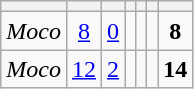<table class="wikitable" style="text-align:center;">
<tr>
<th></th>
<th></th>
<th></th>
<th></th>
<th></th>
<th></th>
<th></th>
</tr>
<tr>
<td><em>Moco</em></td>
<td><a href='#'>8</a></td>
<td><a href='#'>0</a></td>
<td></td>
<td></td>
<td></td>
<td><strong>8</strong></td>
</tr>
<tr>
<td><em>Moco</em></td>
<td><a href='#'>12</a></td>
<td><a href='#'>2</a></td>
<td></td>
<td></td>
<td></td>
<td><strong>14</strong></td>
</tr>
</table>
